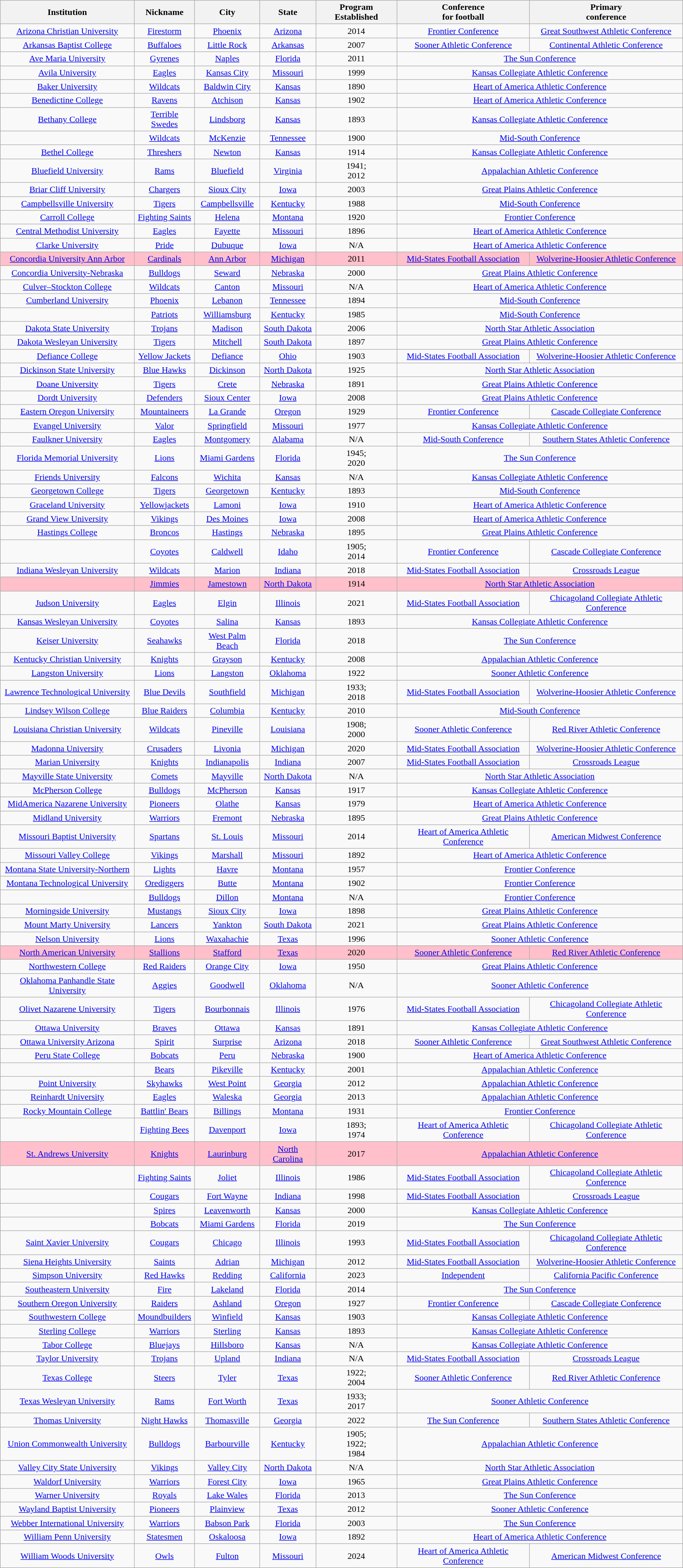<table class="wikitable sortable" style="text-align:center;">
<tr>
<th>Institution</th>
<th>Nickname</th>
<th>City</th>
<th>State</th>
<th>Program Established</th>
<th>Conference<br>for football</th>
<th>Primary<br>conference</th>
</tr>
<tr>
<td><a href='#'>Arizona Christian University</a></td>
<td><a href='#'>Firestorm</a></td>
<td><a href='#'>Phoenix</a></td>
<td><a href='#'>Arizona</a></td>
<td>2014</td>
<td><a href='#'>Frontier Conference</a></td>
<td><a href='#'>Great Southwest Athletic Conference</a></td>
</tr>
<tr>
<td><a href='#'>Arkansas Baptist College</a></td>
<td><a href='#'>Buffaloes</a></td>
<td><a href='#'>Little Rock</a></td>
<td><a href='#'>Arkansas</a></td>
<td>2007</td>
<td><a href='#'>Sooner Athletic Conference</a></td>
<td><a href='#'>Continental Athletic Conference</a></td>
</tr>
<tr>
<td><a href='#'>Ave Maria University</a></td>
<td><a href='#'>Gyrenes</a></td>
<td><a href='#'>Naples</a></td>
<td><a href='#'>Florida</a></td>
<td>2011</td>
<td colspan="2"><a href='#'>The Sun Conference</a></td>
</tr>
<tr>
<td><a href='#'>Avila University</a></td>
<td><a href='#'>Eagles</a></td>
<td><a href='#'>Kansas City</a></td>
<td><a href='#'>Missouri</a></td>
<td>1999</td>
<td colspan="2"><a href='#'>Kansas Collegiate Athletic Conference</a></td>
</tr>
<tr>
<td><a href='#'>Baker University</a></td>
<td><a href='#'>Wildcats</a></td>
<td><a href='#'>Baldwin City</a></td>
<td><a href='#'>Kansas</a></td>
<td>1890</td>
<td colspan="2"><a href='#'>Heart of America Athletic Conference</a></td>
</tr>
<tr>
<td><a href='#'>Benedictine College</a></td>
<td><a href='#'>Ravens</a></td>
<td><a href='#'>Atchison</a></td>
<td><a href='#'>Kansas</a></td>
<td>1902</td>
<td colspan="2"><a href='#'>Heart of America Athletic Conference</a></td>
</tr>
<tr>
<td><a href='#'>Bethany College</a></td>
<td><a href='#'>Terrible Swedes</a></td>
<td><a href='#'>Lindsborg</a></td>
<td><a href='#'>Kansas</a></td>
<td>1893</td>
<td colspan="2"><a href='#'>Kansas Collegiate Athletic Conference</a></td>
</tr>
<tr>
<td></td>
<td><a href='#'>Wildcats</a></td>
<td><a href='#'>McKenzie</a></td>
<td><a href='#'>Tennessee</a></td>
<td>1900</td>
<td colspan="2"><a href='#'>Mid-South Conference</a></td>
</tr>
<tr>
<td><a href='#'>Bethel College</a></td>
<td><a href='#'>Threshers</a></td>
<td><a href='#'>Newton</a></td>
<td><a href='#'>Kansas</a></td>
<td>1914</td>
<td colspan="2"><a href='#'>Kansas Collegiate Athletic Conference</a></td>
</tr>
<tr>
<td><a href='#'>Bluefield University</a></td>
<td><a href='#'>Rams</a></td>
<td><a href='#'>Bluefield</a></td>
<td><a href='#'>Virginia</a></td>
<td>1941;<br>2012</td>
<td colspan="2"><a href='#'>Appalachian Athletic Conference</a></td>
</tr>
<tr>
<td><a href='#'>Briar Cliff University</a></td>
<td><a href='#'>Chargers</a></td>
<td><a href='#'>Sioux City</a></td>
<td><a href='#'>Iowa</a></td>
<td>2003</td>
<td colspan="2"><a href='#'>Great Plains Athletic Conference</a></td>
</tr>
<tr>
<td><a href='#'>Campbellsville University</a></td>
<td><a href='#'>Tigers</a></td>
<td><a href='#'>Campbellsville</a></td>
<td><a href='#'>Kentucky</a></td>
<td>1988</td>
<td colspan="2"><a href='#'>Mid-South Conference</a></td>
</tr>
<tr>
<td><a href='#'>Carroll College</a></td>
<td><a href='#'>Fighting Saints</a></td>
<td><a href='#'>Helena</a></td>
<td><a href='#'>Montana</a></td>
<td>1920</td>
<td colspan="2"><a href='#'>Frontier Conference</a></td>
</tr>
<tr>
<td><a href='#'>Central Methodist University</a></td>
<td><a href='#'>Eagles</a></td>
<td><a href='#'>Fayette</a></td>
<td><a href='#'>Missouri</a></td>
<td>1896</td>
<td colspan="2"><a href='#'>Heart of America Athletic Conference</a></td>
</tr>
<tr>
<td><a href='#'>Clarke University</a></td>
<td><a href='#'>Pride</a></td>
<td><a href='#'>Dubuque</a></td>
<td><a href='#'>Iowa</a></td>
<td>N/A</td>
<td colspan="2"><a href='#'>Heart of America Athletic Conference</a></td>
</tr>
<tr bgcolor=pink>
<td><a href='#'>Concordia University Ann Arbor</a></td>
<td><a href='#'>Cardinals</a></td>
<td><a href='#'>Ann Arbor</a></td>
<td><a href='#'>Michigan</a></td>
<td>2011</td>
<td><a href='#'>Mid-States Football Association</a></td>
<td><a href='#'>Wolverine-Hoosier Athletic Conference</a></td>
</tr>
<tr>
<td><a href='#'>Concordia University-Nebraska</a></td>
<td><a href='#'>Bulldogs</a></td>
<td><a href='#'>Seward</a></td>
<td><a href='#'>Nebraska</a></td>
<td>2000</td>
<td colspan="2"><a href='#'>Great Plains Athletic Conference</a></td>
</tr>
<tr>
<td><a href='#'>Culver–Stockton College</a></td>
<td><a href='#'>Wildcats</a></td>
<td><a href='#'>Canton</a></td>
<td><a href='#'>Missouri</a></td>
<td>N/A</td>
<td colspan="2"><a href='#'>Heart of America Athletic Conference</a></td>
</tr>
<tr>
<td><a href='#'>Cumberland University</a></td>
<td><a href='#'>Phoenix</a></td>
<td><a href='#'>Lebanon</a></td>
<td><a href='#'>Tennessee</a></td>
<td>1894</td>
<td colspan="2"><a href='#'>Mid-South Conference</a></td>
</tr>
<tr>
<td></td>
<td><a href='#'>Patriots</a></td>
<td><a href='#'>Williamsburg</a></td>
<td><a href='#'>Kentucky</a></td>
<td>1985</td>
<td colspan="2"><a href='#'>Mid-South Conference</a></td>
</tr>
<tr>
<td><a href='#'>Dakota State University</a></td>
<td><a href='#'>Trojans</a></td>
<td><a href='#'>Madison</a></td>
<td><a href='#'>South Dakota</a></td>
<td>2006</td>
<td colspan="2"><a href='#'>North Star Athletic Association</a><br></td>
</tr>
<tr>
<td><a href='#'>Dakota Wesleyan University</a></td>
<td><a href='#'>Tigers</a></td>
<td><a href='#'>Mitchell</a></td>
<td><a href='#'>South Dakota</a></td>
<td>1897</td>
<td colspan="2"><a href='#'>Great Plains Athletic Conference</a></td>
</tr>
<tr>
<td><a href='#'>Defiance College</a></td>
<td><a href='#'>Yellow Jackets</a></td>
<td><a href='#'>Defiance</a></td>
<td><a href='#'>Ohio</a></td>
<td>1903</td>
<td><a href='#'>Mid-States Football Association</a></td>
<td><a href='#'>Wolverine-Hoosier Athletic Conference</a></td>
</tr>
<tr>
<td><a href='#'>Dickinson State University</a></td>
<td><a href='#'>Blue Hawks</a></td>
<td><a href='#'>Dickinson</a></td>
<td><a href='#'>North Dakota</a></td>
<td>1925</td>
<td colspan="2"><a href='#'>North Star Athletic Association</a><br></td>
</tr>
<tr>
<td><a href='#'>Doane University</a></td>
<td><a href='#'>Tigers</a></td>
<td><a href='#'>Crete</a></td>
<td><a href='#'>Nebraska</a></td>
<td>1891</td>
<td colspan="2"><a href='#'>Great Plains Athletic Conference</a></td>
</tr>
<tr>
<td><a href='#'>Dordt University</a></td>
<td><a href='#'>Defenders</a></td>
<td><a href='#'>Sioux Center</a></td>
<td><a href='#'>Iowa</a></td>
<td>2008</td>
<td colspan="2"><a href='#'>Great Plains Athletic Conference</a></td>
</tr>
<tr>
<td><a href='#'>Eastern Oregon University</a></td>
<td><a href='#'>Mountaineers</a></td>
<td><a href='#'>La Grande</a></td>
<td><a href='#'>Oregon</a></td>
<td>1929</td>
<td><a href='#'>Frontier Conference</a></td>
<td><a href='#'>Cascade Collegiate Conference</a></td>
</tr>
<tr>
<td><a href='#'>Evangel University</a></td>
<td><a href='#'>Valor</a></td>
<td><a href='#'>Springfield</a></td>
<td><a href='#'>Missouri</a></td>
<td>1977</td>
<td colspan="2"><a href='#'>Kansas Collegiate Athletic Conference</a></td>
</tr>
<tr>
<td><a href='#'>Faulkner University</a></td>
<td><a href='#'>Eagles</a></td>
<td><a href='#'>Montgomery</a></td>
<td><a href='#'>Alabama</a></td>
<td>N/A</td>
<td><a href='#'>Mid-South Conference</a></td>
<td><a href='#'>Southern States Athletic Conference</a></td>
</tr>
<tr>
<td><a href='#'>Florida Memorial University</a></td>
<td><a href='#'>Lions</a></td>
<td><a href='#'>Miami Gardens</a></td>
<td><a href='#'>Florida</a></td>
<td>1945;<br>2020</td>
<td colspan="2"><a href='#'>The Sun Conference</a></td>
</tr>
<tr>
<td><a href='#'>Friends University</a></td>
<td><a href='#'>Falcons</a></td>
<td><a href='#'>Wichita</a></td>
<td><a href='#'>Kansas</a></td>
<td>N/A</td>
<td colspan="2"><a href='#'>Kansas Collegiate Athletic Conference</a></td>
</tr>
<tr>
<td><a href='#'>Georgetown College</a></td>
<td><a href='#'>Tigers</a></td>
<td><a href='#'>Georgetown</a></td>
<td><a href='#'>Kentucky</a></td>
<td>1893</td>
<td colspan="2"><a href='#'>Mid-South Conference</a></td>
</tr>
<tr>
<td><a href='#'>Graceland University</a></td>
<td><a href='#'>Yellowjackets</a></td>
<td><a href='#'>Lamoni</a></td>
<td><a href='#'>Iowa</a></td>
<td>1910</td>
<td colspan="2"><a href='#'>Heart of America Athletic Conference</a></td>
</tr>
<tr>
<td><a href='#'>Grand View University</a></td>
<td><a href='#'>Vikings</a></td>
<td><a href='#'>Des Moines</a></td>
<td><a href='#'>Iowa</a></td>
<td>2008</td>
<td colspan="2"><a href='#'>Heart of America Athletic Conference</a></td>
</tr>
<tr>
<td><a href='#'>Hastings College</a></td>
<td><a href='#'>Broncos</a></td>
<td><a href='#'>Hastings</a></td>
<td><a href='#'>Nebraska</a></td>
<td>1895</td>
<td colspan="2"><a href='#'>Great Plains Athletic Conference</a></td>
</tr>
<tr>
<td></td>
<td><a href='#'>Coyotes</a></td>
<td><a href='#'>Caldwell</a></td>
<td><a href='#'>Idaho</a></td>
<td>1905;<br>2014</td>
<td><a href='#'>Frontier Conference</a></td>
<td><a href='#'>Cascade Collegiate Conference</a></td>
</tr>
<tr>
<td><a href='#'>Indiana Wesleyan University</a></td>
<td><a href='#'>Wildcats</a></td>
<td><a href='#'>Marion</a></td>
<td><a href='#'>Indiana</a></td>
<td>2018</td>
<td><a href='#'>Mid-States Football Association</a></td>
<td><a href='#'>Crossroads League</a></td>
</tr>
<tr bgcolor=pink>
<td></td>
<td><a href='#'>Jimmies</a></td>
<td><a href='#'>Jamestown</a></td>
<td><a href='#'>North Dakota</a></td>
<td>1914</td>
<td colspan="2"><a href='#'>North Star Athletic Association</a></td>
</tr>
<tr>
<td><a href='#'>Judson University</a></td>
<td><a href='#'>Eagles</a></td>
<td><a href='#'>Elgin</a></td>
<td><a href='#'>Illinois</a></td>
<td>2021</td>
<td><a href='#'>Mid-States Football Association</a></td>
<td><a href='#'>Chicagoland Collegiate Athletic Conference</a></td>
</tr>
<tr>
<td><a href='#'>Kansas Wesleyan University</a></td>
<td><a href='#'>Coyotes</a></td>
<td><a href='#'>Salina</a></td>
<td><a href='#'>Kansas</a></td>
<td>1893</td>
<td colspan="2"><a href='#'>Kansas Collegiate Athletic Conference</a></td>
</tr>
<tr>
<td><a href='#'>Keiser University</a></td>
<td><a href='#'>Seahawks</a></td>
<td><a href='#'>West Palm Beach</a></td>
<td><a href='#'>Florida</a></td>
<td>2018</td>
<td colspan="2"><a href='#'>The Sun Conference</a></td>
</tr>
<tr>
<td><a href='#'>Kentucky Christian University</a></td>
<td><a href='#'>Knights</a></td>
<td><a href='#'>Grayson</a></td>
<td><a href='#'>Kentucky</a></td>
<td>2008</td>
<td colspan="2"><a href='#'>Appalachian Athletic Conference</a></td>
</tr>
<tr>
<td><a href='#'>Langston University</a></td>
<td><a href='#'>Lions</a></td>
<td><a href='#'>Langston</a></td>
<td><a href='#'>Oklahoma</a></td>
<td>1922</td>
<td colspan="2"><a href='#'>Sooner Athletic Conference</a></td>
</tr>
<tr>
<td><a href='#'>Lawrence Technological University</a></td>
<td><a href='#'>Blue Devils</a></td>
<td><a href='#'>Southfield</a></td>
<td><a href='#'>Michigan</a></td>
<td>1933;<br>2018</td>
<td><a href='#'>Mid-States Football Association</a></td>
<td><a href='#'>Wolverine-Hoosier Athletic Conference</a></td>
</tr>
<tr>
<td><a href='#'>Lindsey Wilson College</a></td>
<td><a href='#'>Blue Raiders</a></td>
<td><a href='#'>Columbia</a></td>
<td><a href='#'>Kentucky</a></td>
<td>2010</td>
<td colspan="2"><a href='#'>Mid-South Conference</a></td>
</tr>
<tr>
<td><a href='#'>Louisiana Christian University</a></td>
<td><a href='#'>Wildcats</a></td>
<td><a href='#'>Pineville</a></td>
<td><a href='#'>Louisiana</a></td>
<td>1908;<br>2000</td>
<td><a href='#'>Sooner Athletic Conference</a></td>
<td><a href='#'>Red River Athletic Conference</a></td>
</tr>
<tr>
<td><a href='#'>Madonna University</a></td>
<td><a href='#'>Crusaders</a></td>
<td><a href='#'>Livonia</a></td>
<td><a href='#'>Michigan</a></td>
<td>2020</td>
<td><a href='#'>Mid-States Football Association</a></td>
<td><a href='#'>Wolverine-Hoosier Athletic Conference</a></td>
</tr>
<tr>
<td><a href='#'>Marian University</a></td>
<td><a href='#'>Knights</a></td>
<td><a href='#'>Indianapolis</a></td>
<td><a href='#'>Indiana</a></td>
<td>2007</td>
<td><a href='#'>Mid-States Football Association</a></td>
<td><a href='#'>Crossroads League</a></td>
</tr>
<tr>
<td><a href='#'>Mayville State University</a></td>
<td><a href='#'>Comets</a></td>
<td><a href='#'>Mayville</a></td>
<td><a href='#'>North Dakota</a></td>
<td>N/A</td>
<td colspan="2"><a href='#'>North Star Athletic Association</a><br></td>
</tr>
<tr>
<td><a href='#'>McPherson College</a></td>
<td><a href='#'>Bulldogs</a></td>
<td><a href='#'>McPherson</a></td>
<td><a href='#'>Kansas</a></td>
<td>1917</td>
<td colspan="2"><a href='#'>Kansas Collegiate Athletic Conference</a></td>
</tr>
<tr>
<td><a href='#'>MidAmerica Nazarene University</a></td>
<td><a href='#'>Pioneers</a></td>
<td><a href='#'>Olathe</a></td>
<td><a href='#'>Kansas</a></td>
<td>1979</td>
<td colspan="2"><a href='#'>Heart of America Athletic Conference</a></td>
</tr>
<tr>
<td><a href='#'>Midland University</a></td>
<td><a href='#'>Warriors</a></td>
<td><a href='#'>Fremont</a></td>
<td><a href='#'>Nebraska</a></td>
<td>1895</td>
<td colspan="2"><a href='#'>Great Plains Athletic Conference</a></td>
</tr>
<tr>
<td><a href='#'>Missouri Baptist University</a></td>
<td><a href='#'>Spartans</a></td>
<td><a href='#'>St. Louis</a></td>
<td><a href='#'>Missouri</a></td>
<td>2014</td>
<td><a href='#'>Heart of America Athletic Conference</a></td>
<td><a href='#'>American Midwest Conference</a><br></td>
</tr>
<tr>
<td><a href='#'>Missouri Valley College</a></td>
<td><a href='#'>Vikings</a></td>
<td><a href='#'>Marshall</a></td>
<td><a href='#'>Missouri</a></td>
<td>1892</td>
<td colspan="2"><a href='#'>Heart of America Athletic Conference</a></td>
</tr>
<tr>
<td><a href='#'>Montana State University-Northern</a></td>
<td><a href='#'>Lights</a></td>
<td><a href='#'>Havre</a></td>
<td><a href='#'>Montana</a></td>
<td>1957</td>
<td colspan="2"><a href='#'>Frontier Conference</a></td>
</tr>
<tr>
<td><a href='#'>Montana Technological University</a></td>
<td><a href='#'>Orediggers</a></td>
<td><a href='#'>Butte</a></td>
<td><a href='#'>Montana</a></td>
<td>1902</td>
<td colspan="2"><a href='#'>Frontier Conference</a></td>
</tr>
<tr>
<td></td>
<td><a href='#'>Bulldogs</a></td>
<td><a href='#'>Dillon</a></td>
<td><a href='#'>Montana</a></td>
<td>N/A</td>
<td colspan="2"><a href='#'>Frontier Conference</a></td>
</tr>
<tr>
<td><a href='#'>Morningside University</a></td>
<td><a href='#'>Mustangs</a></td>
<td><a href='#'>Sioux City</a></td>
<td><a href='#'>Iowa</a></td>
<td>1898</td>
<td colspan="2"><a href='#'>Great Plains Athletic Conference</a></td>
</tr>
<tr>
<td><a href='#'>Mount Marty University</a></td>
<td><a href='#'>Lancers</a></td>
<td><a href='#'>Yankton</a></td>
<td><a href='#'>South Dakota</a></td>
<td>2021</td>
<td colspan="2"><a href='#'>Great Plains Athletic Conference</a></td>
</tr>
<tr>
<td><a href='#'>Nelson University</a></td>
<td><a href='#'>Lions</a></td>
<td><a href='#'>Waxahachie</a></td>
<td><a href='#'>Texas</a></td>
<td>1996</td>
<td colspan="2"><a href='#'>Sooner Athletic Conference</a></td>
</tr>
<tr bgcolor=pink>
<td><a href='#'>North American University</a></td>
<td><a href='#'>Stallions</a></td>
<td><a href='#'>Stafford</a></td>
<td><a href='#'>Texas</a></td>
<td>2020</td>
<td><a href='#'>Sooner Athletic Conference</a></td>
<td><a href='#'>Red River Athletic Conference</a></td>
</tr>
<tr>
<td><a href='#'>Northwestern College</a></td>
<td><a href='#'>Red Raiders</a></td>
<td><a href='#'>Orange City</a></td>
<td><a href='#'>Iowa</a></td>
<td>1950</td>
<td colspan="2"><a href='#'>Great Plains Athletic Conference</a></td>
</tr>
<tr>
<td><a href='#'>Oklahoma Panhandle State University</a></td>
<td><a href='#'>Aggies</a></td>
<td><a href='#'>Goodwell</a></td>
<td><a href='#'>Oklahoma</a></td>
<td>N/A</td>
<td colspan="2"><a href='#'>Sooner Athletic Conference</a></td>
</tr>
<tr>
<td><a href='#'>Olivet Nazarene University</a></td>
<td><a href='#'>Tigers</a></td>
<td><a href='#'>Bourbonnais</a></td>
<td><a href='#'>Illinois</a></td>
<td>1976</td>
<td><a href='#'>Mid-States Football Association</a></td>
<td><a href='#'>Chicagoland Collegiate Athletic Conference</a></td>
</tr>
<tr>
<td><a href='#'>Ottawa University</a></td>
<td><a href='#'>Braves</a></td>
<td><a href='#'>Ottawa</a></td>
<td><a href='#'>Kansas</a></td>
<td>1891</td>
<td colspan="2"><a href='#'>Kansas Collegiate Athletic Conference</a></td>
</tr>
<tr>
<td><a href='#'>Ottawa University Arizona</a></td>
<td><a href='#'>Spirit</a></td>
<td><a href='#'>Surprise</a></td>
<td><a href='#'>Arizona</a></td>
<td>2018</td>
<td><a href='#'>Sooner Athletic Conference</a></td>
<td><a href='#'>Great Southwest Athletic Conference</a></td>
</tr>
<tr>
<td><a href='#'>Peru State College</a></td>
<td><a href='#'>Bobcats</a></td>
<td><a href='#'>Peru</a></td>
<td><a href='#'>Nebraska</a></td>
<td>1900</td>
<td colspan="2"><a href='#'>Heart of America Athletic Conference</a></td>
</tr>
<tr>
<td></td>
<td><a href='#'>Bears</a></td>
<td><a href='#'>Pikeville</a></td>
<td><a href='#'>Kentucky</a></td>
<td>2001</td>
<td colspan="2"><a href='#'>Appalachian Athletic Conference</a></td>
</tr>
<tr>
<td><a href='#'>Point University</a></td>
<td><a href='#'>Skyhawks</a></td>
<td><a href='#'>West Point</a></td>
<td><a href='#'>Georgia</a></td>
<td>2012</td>
<td colspan="2"><a href='#'>Appalachian Athletic Conference</a></td>
</tr>
<tr>
<td><a href='#'>Reinhardt University</a></td>
<td><a href='#'>Eagles</a></td>
<td><a href='#'>Waleska</a></td>
<td><a href='#'>Georgia</a></td>
<td>2013</td>
<td colspan="2"><a href='#'>Appalachian Athletic Conference</a></td>
</tr>
<tr>
<td><a href='#'>Rocky Mountain College</a></td>
<td><a href='#'>Battlin' Bears</a></td>
<td><a href='#'>Billings</a></td>
<td><a href='#'>Montana</a></td>
<td>1931</td>
<td colspan="2"><a href='#'>Frontier Conference</a></td>
</tr>
<tr>
<td></td>
<td><a href='#'>Fighting Bees</a></td>
<td><a href='#'>Davenport</a></td>
<td><a href='#'>Iowa</a></td>
<td>1893;<br>1974</td>
<td><a href='#'>Heart of America Athletic Conference</a></td>
<td><a href='#'>Chicagoland Collegiate Athletic Conference</a></td>
</tr>
<tr bgcolor=pink>
<td><a href='#'>St. Andrews University</a></td>
<td><a href='#'>Knights</a></td>
<td><a href='#'>Laurinburg</a></td>
<td><a href='#'>North Carolina</a></td>
<td>2017</td>
<td colspan="2"><a href='#'>Appalachian Athletic Conference</a></td>
</tr>
<tr>
<td></td>
<td><a href='#'>Fighting Saints</a></td>
<td><a href='#'>Joliet</a></td>
<td><a href='#'>Illinois</a></td>
<td>1986</td>
<td><a href='#'>Mid-States Football Association</a></td>
<td><a href='#'>Chicagoland Collegiate Athletic Conference</a></td>
</tr>
<tr>
<td></td>
<td><a href='#'>Cougars</a></td>
<td><a href='#'>Fort Wayne</a></td>
<td><a href='#'>Indiana</a></td>
<td>1998</td>
<td><a href='#'>Mid-States Football Association</a></td>
<td><a href='#'>Crossroads League</a></td>
</tr>
<tr>
<td></td>
<td><a href='#'>Spires</a></td>
<td><a href='#'>Leavenworth</a></td>
<td><a href='#'>Kansas</a></td>
<td>2000</td>
<td colspan="2"><a href='#'>Kansas Collegiate Athletic Conference</a></td>
</tr>
<tr>
<td></td>
<td><a href='#'>Bobcats</a></td>
<td><a href='#'>Miami Gardens</a></td>
<td><a href='#'>Florida</a></td>
<td>2019</td>
<td colspan="2"><a href='#'>The Sun Conference</a></td>
</tr>
<tr>
<td><a href='#'>Saint Xavier University</a></td>
<td><a href='#'>Cougars</a></td>
<td><a href='#'>Chicago</a></td>
<td><a href='#'>Illinois</a></td>
<td>1993</td>
<td><a href='#'>Mid-States Football Association</a></td>
<td><a href='#'>Chicagoland Collegiate Athletic Conference</a></td>
</tr>
<tr>
<td><a href='#'>Siena Heights University</a></td>
<td><a href='#'>Saints</a></td>
<td><a href='#'>Adrian</a></td>
<td><a href='#'>Michigan</a></td>
<td>2012</td>
<td><a href='#'>Mid-States Football Association</a></td>
<td><a href='#'>Wolverine-Hoosier Athletic Conference</a></td>
</tr>
<tr>
<td><a href='#'>Simpson University</a></td>
<td><a href='#'>Red Hawks</a></td>
<td><a href='#'>Redding</a></td>
<td><a href='#'>California</a></td>
<td>2023</td>
<td><a href='#'>Independent</a><br></td>
<td><a href='#'>California Pacific Conference</a></td>
</tr>
<tr>
<td><a href='#'>Southeastern University</a></td>
<td><a href='#'>Fire</a></td>
<td><a href='#'>Lakeland</a></td>
<td><a href='#'>Florida</a></td>
<td>2014</td>
<td colspan="2"><a href='#'>The Sun Conference</a></td>
</tr>
<tr>
<td><a href='#'>Southern Oregon University</a></td>
<td><a href='#'>Raiders</a></td>
<td><a href='#'>Ashland</a></td>
<td><a href='#'>Oregon</a></td>
<td>1927</td>
<td><a href='#'>Frontier Conference</a></td>
<td><a href='#'>Cascade Collegiate Conference</a></td>
</tr>
<tr>
<td><a href='#'>Southwestern College</a></td>
<td><a href='#'>Moundbuilders</a></td>
<td><a href='#'>Winfield</a></td>
<td><a href='#'>Kansas</a></td>
<td>1903</td>
<td colspan="2"><a href='#'>Kansas Collegiate Athletic Conference</a></td>
</tr>
<tr>
<td><a href='#'>Sterling College</a></td>
<td><a href='#'>Warriors</a></td>
<td><a href='#'>Sterling</a></td>
<td><a href='#'>Kansas</a></td>
<td>1893</td>
<td colspan="2"><a href='#'>Kansas Collegiate Athletic Conference</a></td>
</tr>
<tr>
<td><a href='#'>Tabor College</a></td>
<td><a href='#'>Bluejays</a></td>
<td><a href='#'>Hillsboro</a></td>
<td><a href='#'>Kansas</a></td>
<td>N/A</td>
<td colspan="2"><a href='#'>Kansas Collegiate Athletic Conference</a></td>
</tr>
<tr>
<td><a href='#'>Taylor University</a></td>
<td><a href='#'>Trojans</a></td>
<td><a href='#'>Upland</a></td>
<td><a href='#'>Indiana</a></td>
<td>N/A</td>
<td><a href='#'>Mid-States Football Association</a></td>
<td><a href='#'>Crossroads League</a></td>
</tr>
<tr>
<td><a href='#'>Texas College</a></td>
<td><a href='#'>Steers</a></td>
<td><a href='#'>Tyler</a></td>
<td><a href='#'>Texas</a></td>
<td>1922;<br>2004</td>
<td><a href='#'>Sooner Athletic Conference</a></td>
<td><a href='#'>Red River Athletic Conference</a></td>
</tr>
<tr>
<td><a href='#'>Texas Wesleyan University</a></td>
<td><a href='#'>Rams</a></td>
<td><a href='#'>Fort Worth</a></td>
<td><a href='#'>Texas</a></td>
<td>1933;<br>2017</td>
<td colspan="2"><a href='#'>Sooner Athletic Conference</a></td>
</tr>
<tr>
<td><a href='#'>Thomas University</a></td>
<td><a href='#'>Night Hawks</a></td>
<td><a href='#'>Thomasville</a></td>
<td><a href='#'>Georgia</a></td>
<td>2022</td>
<td><a href='#'>The Sun Conference</a></td>
<td><a href='#'>Southern States Athletic Conference</a></td>
</tr>
<tr>
<td><a href='#'>Union Commonwealth University</a></td>
<td><a href='#'>Bulldogs</a></td>
<td><a href='#'>Barbourville</a></td>
<td><a href='#'>Kentucky</a></td>
<td>1905;<br>1922;<br>1984</td>
<td colspan="2"><a href='#'>Appalachian Athletic Conference</a></td>
</tr>
<tr>
<td><a href='#'>Valley City State University</a></td>
<td><a href='#'>Vikings</a></td>
<td><a href='#'>Valley City</a></td>
<td><a href='#'>North Dakota</a></td>
<td>N/A</td>
<td colspan="2"><a href='#'>North Star Athletic Association</a><br></td>
</tr>
<tr>
<td><a href='#'>Waldorf University</a></td>
<td><a href='#'>Warriors</a></td>
<td><a href='#'>Forest City</a></td>
<td><a href='#'>Iowa</a></td>
<td>1965</td>
<td colspan="2"><a href='#'>Great Plains Athletic Conference</a></td>
</tr>
<tr>
<td><a href='#'>Warner University</a></td>
<td><a href='#'>Royals</a></td>
<td><a href='#'>Lake Wales</a></td>
<td><a href='#'>Florida</a></td>
<td>2013</td>
<td colspan="2"><a href='#'>The Sun Conference</a></td>
</tr>
<tr>
<td><a href='#'>Wayland Baptist University</a></td>
<td><a href='#'>Pioneers</a></td>
<td><a href='#'>Plainview</a></td>
<td><a href='#'>Texas</a></td>
<td>2012</td>
<td colspan="2"><a href='#'>Sooner Athletic Conference</a></td>
</tr>
<tr>
<td><a href='#'>Webber International University</a></td>
<td><a href='#'>Warriors</a></td>
<td><a href='#'>Babson Park</a></td>
<td><a href='#'>Florida</a></td>
<td>2003</td>
<td colspan="2"><a href='#'>The Sun Conference</a></td>
</tr>
<tr>
<td><a href='#'>William Penn University</a></td>
<td><a href='#'>Statesmen</a></td>
<td><a href='#'>Oskaloosa</a></td>
<td><a href='#'>Iowa</a></td>
<td>1892</td>
<td colspan="2"><a href='#'>Heart of America Athletic Conference</a></td>
</tr>
<tr>
<td><a href='#'>William Woods University</a></td>
<td><a href='#'>Owls</a></td>
<td><a href='#'>Fulton</a></td>
<td><a href='#'>Missouri</a></td>
<td>2024</td>
<td><a href='#'>Heart of America Athletic Conference</a></td>
<td><a href='#'>American Midwest Conference</a><br></td>
</tr>
</table>
